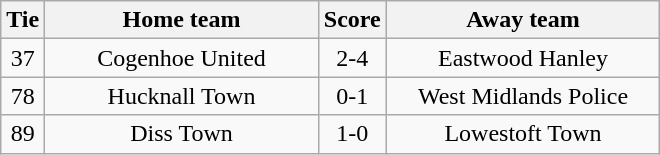<table class="wikitable" style="text-align:center;">
<tr>
<th width=20>Tie</th>
<th width=175>Home team</th>
<th width=20>Score</th>
<th width=175>Away team</th>
</tr>
<tr>
<td>37</td>
<td>Cogenhoe United</td>
<td>2-4</td>
<td>Eastwood Hanley</td>
</tr>
<tr>
<td>78</td>
<td>Hucknall Town</td>
<td>0-1</td>
<td>West Midlands Police</td>
</tr>
<tr>
<td>89</td>
<td>Diss Town</td>
<td>1-0</td>
<td>Lowestoft Town</td>
</tr>
</table>
